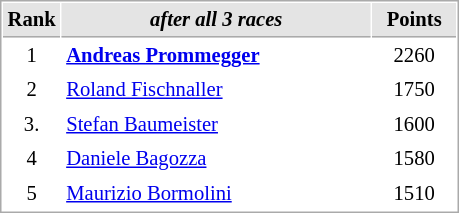<table cellspacing="1" cellpadding="3" style="border:1px solid #aaa; font-size:86%;">
<tr style="background:#e4e4e4;">
<th style="border-bottom:1px solid #aaa; width:10px;">Rank</th>
<th style="border-bottom:1px solid #aaa; width:200px;"><em>after all 3 races</em></th>
<th style="border-bottom:1px solid #aaa; width:50px;">Points</th>
</tr>
<tr>
<td align=center>1</td>
<td><strong> <a href='#'>Andreas Prommegger</a></strong></td>
<td align=center>2260</td>
</tr>
<tr>
<td align=center>2</td>
<td> <a href='#'>Roland Fischnaller</a></td>
<td align=center>1750</td>
</tr>
<tr>
<td align=center>3.</td>
<td> <a href='#'>Stefan Baumeister</a></td>
<td align=center>1600</td>
</tr>
<tr>
<td align=center>4</td>
<td> <a href='#'>Daniele Bagozza</a></td>
<td align=center>1580</td>
</tr>
<tr>
<td align=center>5</td>
<td> <a href='#'>Maurizio Bormolini</a></td>
<td align=center>1510</td>
</tr>
</table>
